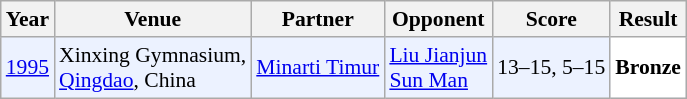<table class="sortable wikitable" style="font-size: 90%;">
<tr>
<th>Year</th>
<th>Venue</th>
<th>Partner</th>
<th>Opponent</th>
<th>Score</th>
<th>Result</th>
</tr>
<tr style="background:#ECF2FF">
<td align="center"><a href='#'>1995</a></td>
<td align="left">Xinxing Gymnasium, <br><a href='#'>Qingdao</a>, China</td>
<td align="left"> <a href='#'>Minarti Timur</a></td>
<td align="left"> <a href='#'>Liu Jianjun</a><br> <a href='#'>Sun Man</a></td>
<td align="left">13–15, 5–15</td>
<td style="text-align:left; background:white"> <strong>Bronze</strong></td>
</tr>
</table>
